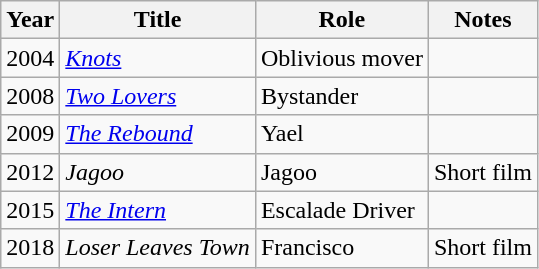<table class="wikitable sortable">
<tr>
<th>Year</th>
<th>Title</th>
<th>Role</th>
<th>Notes</th>
</tr>
<tr>
<td>2004</td>
<td><em><a href='#'>Knots</a></em></td>
<td>Oblivious mover</td>
<td></td>
</tr>
<tr>
<td>2008</td>
<td><em><a href='#'>Two Lovers</a></em></td>
<td>Bystander</td>
<td></td>
</tr>
<tr>
<td>2009</td>
<td><em><a href='#'>The Rebound</a></em></td>
<td>Yael</td>
<td></td>
</tr>
<tr>
<td>2012</td>
<td><em>Jagoo</em></td>
<td>Jagoo</td>
<td>Short film</td>
</tr>
<tr>
<td>2015</td>
<td><em><a href='#'>The Intern</a></em></td>
<td>Escalade Driver</td>
<td></td>
</tr>
<tr>
<td>2018</td>
<td><em>Loser Leaves Town</em></td>
<td>Francisco</td>
<td>Short film</td>
</tr>
</table>
